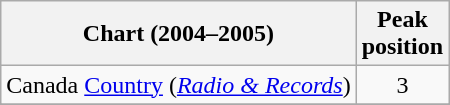<table class="wikitable sortable">
<tr>
<th align="left">Chart (2004–2005)</th>
<th align="center">Peak<br>position</th>
</tr>
<tr>
<td align="left">Canada <a href='#'>Country</a> (<em><a href='#'>Radio & Records</a></em>)</td>
<td align="center">3</td>
</tr>
<tr>
</tr>
<tr>
</tr>
</table>
